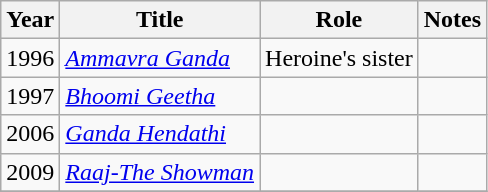<table class="wikitable sortable">
<tr>
<th>Year</th>
<th>Title</th>
<th>Role</th>
<th>Notes</th>
</tr>
<tr>
<td>1996</td>
<td><em><a href='#'>Ammavra Ganda</a></em></td>
<td>Heroine's sister</td>
<td></td>
</tr>
<tr>
<td>1997</td>
<td><em><a href='#'>Bhoomi Geetha</a></em></td>
<td></td>
<td></td>
</tr>
<tr>
<td>2006</td>
<td><em><a href='#'>Ganda Hendathi</a></em></td>
<td></td>
<td></td>
</tr>
<tr>
<td>2009</td>
<td><em><a href='#'>Raaj-The Showman</a></em></td>
<td></td>
<td></td>
</tr>
<tr>
</tr>
</table>
